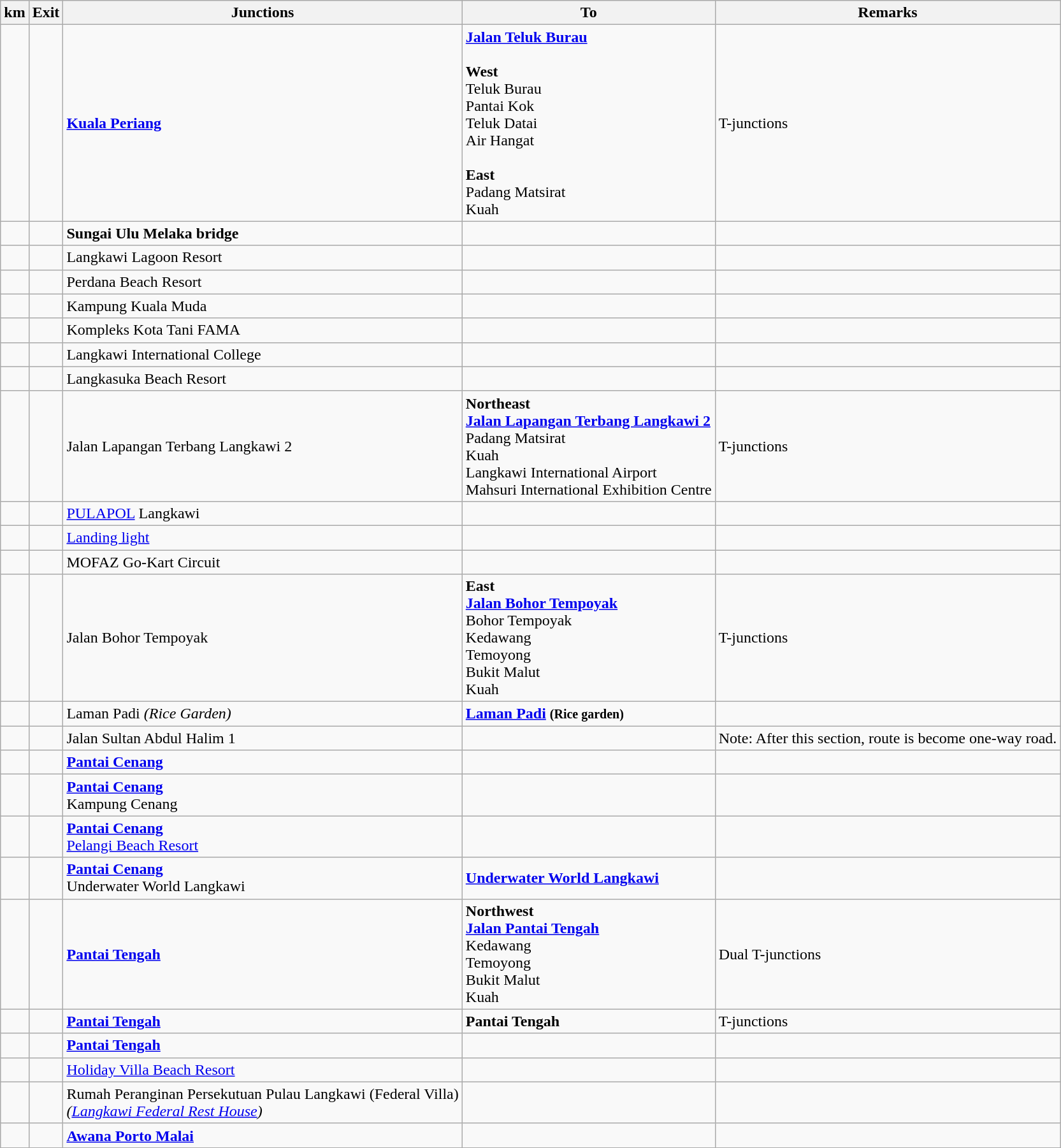<table class="wikitable">
<tr>
<th>km</th>
<th>Exit</th>
<th>Junctions</th>
<th>To</th>
<th>Remarks</th>
</tr>
<tr>
<td></td>
<td></td>
<td><strong><a href='#'>Kuala Periang</a></strong></td>
<td> <strong><a href='#'>Jalan Teluk Burau</a></strong><br><br><strong>West</strong><br>Teluk Burau<br>Pantai Kok <br>Teluk Datai<br>Air Hangat<br><br><strong>East</strong><br>Padang Matsirat<br>Kuah</td>
<td>T-junctions</td>
</tr>
<tr>
<td></td>
<td></td>
<td><strong>Sungai Ulu Melaka bridge</strong></td>
<td></td>
<td></td>
</tr>
<tr>
<td></td>
<td></td>
<td>Langkawi Lagoon Resort</td>
<td></td>
<td></td>
</tr>
<tr>
<td></td>
<td></td>
<td>Perdana Beach Resort</td>
<td></td>
<td></td>
</tr>
<tr>
<td></td>
<td></td>
<td>Kampung Kuala Muda</td>
<td></td>
<td></td>
</tr>
<tr>
<td></td>
<td></td>
<td>Kompleks Kota Tani FAMA</td>
<td></td>
<td></td>
</tr>
<tr>
<td></td>
<td></td>
<td>Langkawi International College</td>
<td></td>
<td></td>
</tr>
<tr>
<td></td>
<td></td>
<td>Langkasuka Beach Resort</td>
<td></td>
<td></td>
</tr>
<tr>
<td></td>
<td></td>
<td>Jalan Lapangan Terbang Langkawi 2</td>
<td><strong>Northeast</strong><br> <strong><a href='#'>Jalan Lapangan Terbang Langkawi 2</a></strong><br>Padang Matsirat<br>Kuah<br>Langkawi International Airport <br>Mahsuri International Exhibition Centre</td>
<td>T-junctions</td>
</tr>
<tr>
<td></td>
<td></td>
<td><a href='#'>PULAPOL</a> Langkawi</td>
<td></td>
<td></td>
</tr>
<tr>
<td></td>
<td></td>
<td><a href='#'>Landing light</a></td>
<td></td>
<td></td>
</tr>
<tr>
<td></td>
<td></td>
<td>MOFAZ Go-Kart Circuit</td>
<td></td>
<td></td>
</tr>
<tr>
<td></td>
<td></td>
<td>Jalan Bohor Tempoyak</td>
<td><strong>East</strong><br> <strong><a href='#'>Jalan Bohor Tempoyak</a></strong><br>Bohor Tempoyak<br>Kedawang<br>Temoyong<br>Bukit Malut<br>Kuah</td>
<td>T-junctions</td>
</tr>
<tr>
<td></td>
<td></td>
<td>Laman Padi <em>(Rice Garden)</em></td>
<td><strong><a href='#'>Laman Padi</a> <small>(Rice garden)</small></strong><br> </td>
<td></td>
</tr>
<tr>
<td></td>
<td></td>
<td>Jalan Sultan Abdul Halim 1</td>
<td></td>
<td>Note: After this section, route is become one-way road.</td>
</tr>
<tr>
<td></td>
<td></td>
<td><strong><a href='#'>Pantai Cenang</a></strong> </td>
<td></td>
<td></td>
</tr>
<tr>
<td></td>
<td></td>
<td><strong><a href='#'>Pantai Cenang</a></strong><br>Kampung Cenang</td>
<td></td>
<td></td>
</tr>
<tr>
<td></td>
<td></td>
<td><strong><a href='#'>Pantai Cenang</a></strong><br><a href='#'>Pelangi Beach Resort</a></td>
<td></td>
<td></td>
</tr>
<tr>
<td></td>
<td></td>
<td><strong><a href='#'>Pantai Cenang</a></strong><br>Underwater World Langkawi</td>
<td><strong><a href='#'>Underwater World Langkawi</a></strong><br> </td>
<td></td>
</tr>
<tr>
<td></td>
<td></td>
<td><strong><a href='#'>Pantai Tengah</a></strong></td>
<td><strong>Northwest</strong><br> <strong><a href='#'>Jalan Pantai Tengah</a></strong><br>Kedawang<br>Temoyong<br>Bukit Malut<br>Kuah</td>
<td>Dual T-junctions</td>
</tr>
<tr>
<td></td>
<td></td>
<td><strong><a href='#'>Pantai Tengah</a></strong> </td>
<td><strong>Pantai Tengah</strong> <br>  </td>
<td>T-junctions</td>
</tr>
<tr>
<td></td>
<td></td>
<td><strong><a href='#'>Pantai Tengah</a></strong></td>
<td></td>
<td></td>
</tr>
<tr>
<td></td>
<td></td>
<td><a href='#'>Holiday Villa Beach Resort</a></td>
<td></td>
<td></td>
</tr>
<tr>
<td></td>
<td></td>
<td>Rumah Peranginan Persekutuan Pulau Langkawi (Federal Villa)<br><em>(<a href='#'>Langkawi Federal Rest House</a>)</em></td>
<td></td>
<td></td>
</tr>
<tr>
<td></td>
<td></td>
<td><strong><a href='#'>Awana Porto Malai</a></strong></td>
<td></td>
<td></td>
</tr>
</table>
